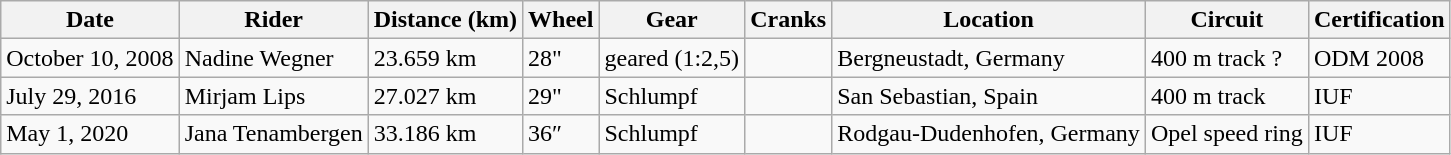<table class="wikitable">
<tr>
<th>Date</th>
<th>Rider</th>
<th>Distance (km)</th>
<th>Wheel</th>
<th>Gear</th>
<th>Cranks</th>
<th>Location</th>
<th>Circuit</th>
<th>Certification</th>
</tr>
<tr>
<td>October 10, 2008</td>
<td> Nadine Wegner</td>
<td>23.659 km</td>
<td>28"</td>
<td>geared (1:2,5)</td>
<td></td>
<td>Bergneustadt, Germany</td>
<td>400 m track ?</td>
<td>ODM 2008</td>
</tr>
<tr>
<td>July 29, 2016</td>
<td> Mirjam Lips</td>
<td>27.027 km</td>
<td>29"</td>
<td>Schlumpf</td>
<td></td>
<td>San Sebastian, Spain</td>
<td>400 m track</td>
<td>IUF</td>
</tr>
<tr>
<td>May 1, 2020</td>
<td> Jana Tenambergen</td>
<td>33.186 km</td>
<td>36″</td>
<td>Schlumpf</td>
<td></td>
<td>Rodgau-Dudenhofen, Germany</td>
<td>Opel speed ring</td>
<td>IUF</td>
</tr>
</table>
